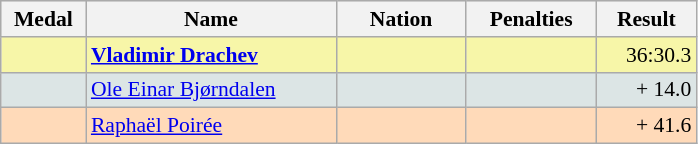<table class=wikitable style="border:1px solid #AAAAAA;font-size:90%">
<tr bgcolor="#E4E4E4">
<th style="border-bottom:1px solid #AAAAAA" width=50>Medal</th>
<th style="border-bottom:1px solid #AAAAAA" width=160>Name</th>
<th style="border-bottom:1px solid #AAAAAA" width=80>Nation</th>
<th style="border-bottom:1px solid #AAAAAA" width=80>Penalties</th>
<th style="border-bottom:1px solid #AAAAAA" width=60>Result</th>
</tr>
<tr bgcolor="#F7F6A8">
<td align="center"></td>
<td><strong><a href='#'>Vladimir Drachev</a></strong></td>
<td align="center"></td>
<td align="center"></td>
<td align="right">36:30.3</td>
</tr>
<tr bgcolor="#DCE5E5">
<td align="center"></td>
<td><a href='#'>Ole Einar Bjørndalen</a></td>
<td align="center"></td>
<td align="center"></td>
<td align="right">+ 14.0</td>
</tr>
<tr bgcolor="#FFDAB9">
<td align="center"></td>
<td><a href='#'>Raphaël Poirée</a></td>
<td align="center"></td>
<td align="center"></td>
<td align="right">+ 41.6</td>
</tr>
</table>
